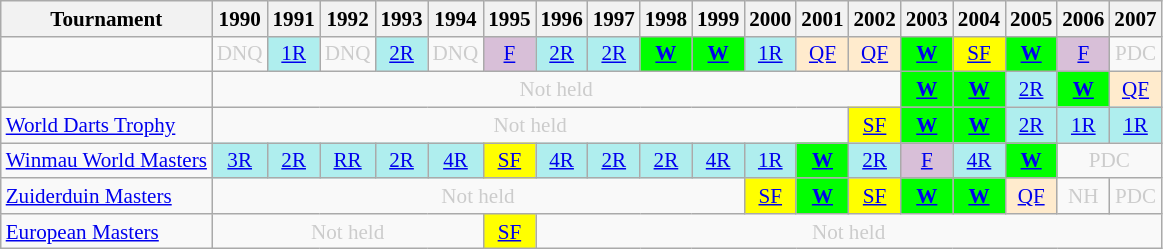<table class=wikitable style=text-align:center;font-size:88%>
<tr>
<th>Tournament</th>
<th>1990</th>
<th>1991</th>
<th>1992</th>
<th>1993</th>
<th>1994</th>
<th>1995</th>
<th>1996</th>
<th>1997</th>
<th>1998</th>
<th>1999</th>
<th>2000</th>
<th>2001</th>
<th>2002</th>
<th>2003</th>
<th>2004</th>
<th>2005</th>
<th>2006</th>
<th>2007</th>
</tr>
<tr>
<td align=left></td>
<td style="text-align:center; color:#ccc;">DNQ</td>
<td style="text-align:center; background:#afeeee;"><a href='#'>1R</a></td>
<td style="text-align:center; color:#ccc;">DNQ</td>
<td style="text-align:center; background:#afeeee;"><a href='#'>2R</a></td>
<td style="text-align:center; color:#ccc;">DNQ</td>
<td style="text-align:center; background:thistle;"><a href='#'>F</a></td>
<td style="text-align:center; background:#afeeee;"><a href='#'>2R</a></td>
<td style="text-align:center; background:#afeeee;"><a href='#'>2R</a></td>
<td style="text-align:center; background:lime;"><strong><a href='#'>W</a></strong></td>
<td style="text-align:center; background:lime;"><strong><a href='#'>W</a></strong></td>
<td style="text-align:center; background:#afeeee;"><a href='#'>1R</a></td>
<td style="text-align:center; background:#ffebcd;"><a href='#'>QF</a></td>
<td style="text-align:center; background:#ffebcd;"><a href='#'>QF</a></td>
<td style="text-align:center; background:lime;"><strong><a href='#'>W</a></strong></td>
<td style="text-align:center; background:yellow;"><a href='#'>SF</a></td>
<td style="text-align:center; background:lime;"><strong><a href='#'>W</a></strong></td>
<td style="text-align:center; background:thistle;"><a href='#'>F</a></td>
<td style="text-align:center; color:#ccc;">PDC</td>
</tr>
<tr>
<td align=left></td>
<td colspan="13" style="text-align:center; color:#ccc;">Not held</td>
<td style="text-align:center; background:lime;"><strong><a href='#'>W</a></strong></td>
<td style="text-align:center; background:lime;"><strong><a href='#'>W</a></strong></td>
<td style="text-align:center; background:#afeeee;"><a href='#'>2R</a></td>
<td style="text-align:center; background:lime;"><strong><a href='#'>W</a></strong></td>
<td style="text-align:center; background:#ffebcd;"><a href='#'>QF</a></td>
</tr>
<tr>
<td align=left><a href='#'>World Darts Trophy</a></td>
<td colspan="12" style="text-align:center; color:#ccc;">Not held</td>
<td style="text-align:center; background:yellow;"><a href='#'>SF</a></td>
<td style="text-align:center; background:lime;"><strong><a href='#'>W</a></strong></td>
<td style="text-align:center; background:lime;"><strong><a href='#'>W</a></strong></td>
<td style="text-align:center; background:#afeeee;"><a href='#'>2R</a></td>
<td style="text-align:center; background:#afeeee;"><a href='#'>1R</a></td>
<td style="text-align:center; background:#afeeee;"><a href='#'>1R</a></td>
</tr>
<tr>
<td align=left><a href='#'>Winmau World Masters</a></td>
<td style="text-align:center; background:#afeeee;"><a href='#'>3R</a></td>
<td style="text-align:center; background:#afeeee;"><a href='#'>2R</a></td>
<td style="text-align:center; background:#afeeee;"><a href='#'>RR</a></td>
<td style="text-align:center; background:#afeeee;"><a href='#'>2R</a></td>
<td style="text-align:center; background:#afeeee;"><a href='#'>4R</a></td>
<td style="text-align:center; background:yellow;"><a href='#'>SF</a></td>
<td style="text-align:center; background:#afeeee;"><a href='#'>4R</a></td>
<td style="text-align:center; background:#afeeee;"><a href='#'>2R</a></td>
<td style="text-align:center; background:#afeeee;"><a href='#'>2R</a></td>
<td style="text-align:center; background:#afeeee;"><a href='#'>4R</a></td>
<td style="text-align:center; background:#afeeee;"><a href='#'>1R</a></td>
<td style="text-align:center; background:lime;"><strong><a href='#'>W</a></strong></td>
<td style="text-align:center; background:#afeeee;"><a href='#'>2R</a></td>
<td style="text-align:center; background:thistle;"><a href='#'>F</a></td>
<td style="text-align:center; background:#afeeee;"><a href='#'>4R</a></td>
<td style="text-align:center; background:lime;"><strong><a href='#'>W</a></strong></td>
<td colspan="2" style="text-align:center; color:#ccc;">PDC</td>
</tr>
<tr>
<td align=left><a href='#'>Zuiderduin Masters</a></td>
<td colspan="10" style="text-align:center; color:#ccc;">Not held</td>
<td style="text-align:center; background:yellow;"><a href='#'>SF</a></td>
<td style="text-align:center; background:lime;"><strong><a href='#'>W</a></strong></td>
<td style="text-align:center; background:yellow;"><a href='#'>SF</a></td>
<td style="text-align:center; background:lime;"><strong><a href='#'>W</a></strong></td>
<td style="text-align:center; background:lime;"><strong><a href='#'>W</a></strong></td>
<td style="text-align:center; background:#ffebcd;"><a href='#'>QF</a></td>
<td style="text-align:center; color:#ccc;">NH</td>
<td style="text-align:center; color:#ccc;">PDC</td>
</tr>
<tr>
<td align=left><a href='#'>European Masters</a></td>
<td colspan="5" style="text-align:center; color:#ccc;">Not held</td>
<td style="text-align:center; background:yellow;"><a href='#'>SF</a></td>
<td colspan="12" style="text-align:center; color:#ccc;">Not held</td>
</tr>
</table>
